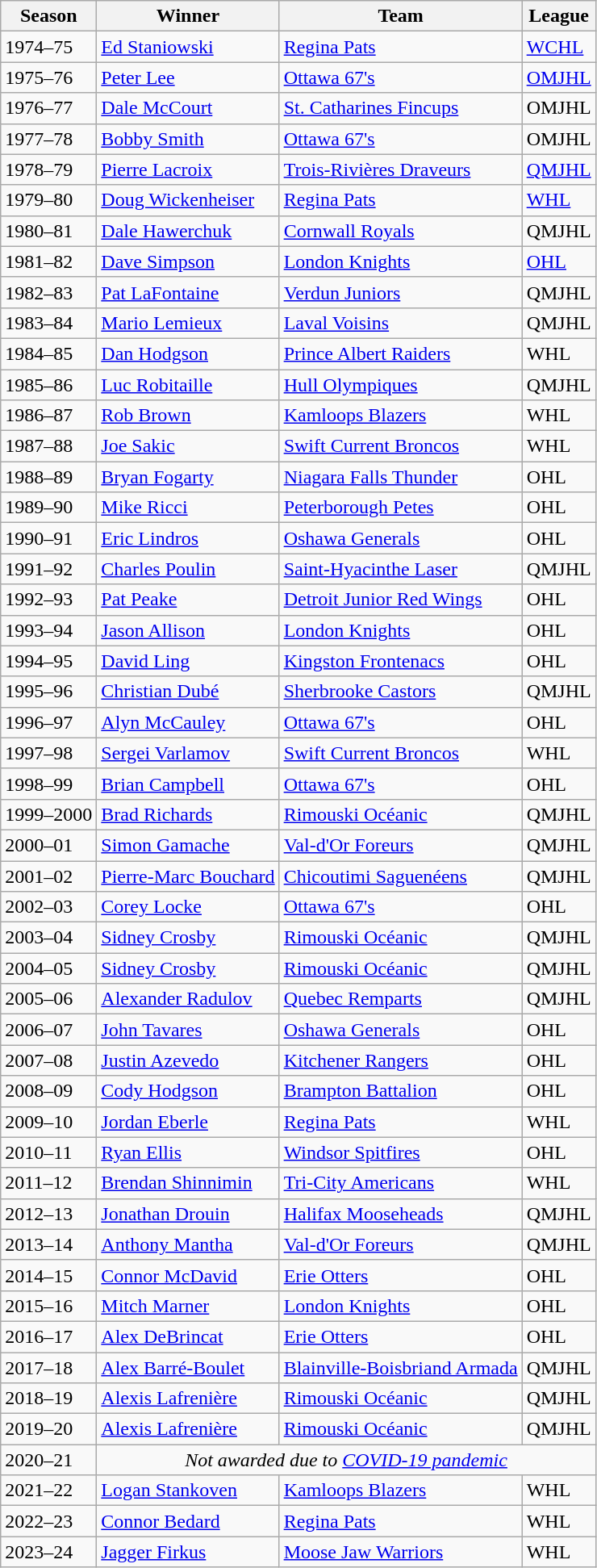<table class="wikitable sortable">
<tr>
<th>Season</th>
<th>Winner</th>
<th>Team</th>
<th>League</th>
</tr>
<tr>
<td>1974–75</td>
<td><a href='#'>Ed Staniowski</a></td>
<td><a href='#'>Regina Pats</a></td>
<td><a href='#'>WCHL</a></td>
</tr>
<tr>
<td>1975–76</td>
<td><a href='#'>Peter Lee</a></td>
<td><a href='#'>Ottawa 67's</a></td>
<td><a href='#'>OMJHL</a></td>
</tr>
<tr>
<td>1976–77</td>
<td><a href='#'>Dale McCourt</a></td>
<td><a href='#'>St. Catharines Fincups</a></td>
<td>OMJHL</td>
</tr>
<tr>
<td>1977–78</td>
<td><a href='#'>Bobby Smith</a></td>
<td><a href='#'>Ottawa 67's</a></td>
<td>OMJHL</td>
</tr>
<tr>
<td>1978–79</td>
<td><a href='#'>Pierre Lacroix</a></td>
<td><a href='#'>Trois-Rivières Draveurs</a></td>
<td><a href='#'>QMJHL</a></td>
</tr>
<tr>
<td>1979–80</td>
<td><a href='#'>Doug Wickenheiser</a></td>
<td><a href='#'>Regina Pats</a></td>
<td><a href='#'>WHL</a></td>
</tr>
<tr>
<td>1980–81</td>
<td><a href='#'>Dale Hawerchuk</a></td>
<td><a href='#'>Cornwall Royals</a></td>
<td>QMJHL</td>
</tr>
<tr>
<td>1981–82</td>
<td><a href='#'>Dave Simpson</a></td>
<td><a href='#'>London Knights</a></td>
<td><a href='#'>OHL</a></td>
</tr>
<tr>
<td>1982–83</td>
<td><a href='#'>Pat LaFontaine</a></td>
<td><a href='#'>Verdun Juniors</a></td>
<td>QMJHL</td>
</tr>
<tr>
<td>1983–84</td>
<td><a href='#'>Mario Lemieux</a></td>
<td><a href='#'>Laval Voisins</a></td>
<td>QMJHL</td>
</tr>
<tr>
<td>1984–85</td>
<td><a href='#'>Dan Hodgson</a></td>
<td><a href='#'>Prince Albert Raiders</a></td>
<td>WHL</td>
</tr>
<tr>
<td>1985–86</td>
<td><a href='#'>Luc Robitaille</a></td>
<td><a href='#'>Hull Olympiques</a></td>
<td>QMJHL</td>
</tr>
<tr>
<td>1986–87</td>
<td><a href='#'>Rob Brown</a></td>
<td><a href='#'>Kamloops Blazers</a></td>
<td>WHL</td>
</tr>
<tr>
<td>1987–88</td>
<td><a href='#'>Joe Sakic</a></td>
<td><a href='#'>Swift Current Broncos</a></td>
<td>WHL</td>
</tr>
<tr>
<td>1988–89</td>
<td><a href='#'>Bryan Fogarty</a></td>
<td><a href='#'>Niagara Falls Thunder</a></td>
<td>OHL</td>
</tr>
<tr>
<td>1989–90</td>
<td><a href='#'>Mike Ricci</a></td>
<td><a href='#'>Peterborough Petes</a></td>
<td>OHL</td>
</tr>
<tr>
<td>1990–91</td>
<td><a href='#'>Eric Lindros</a></td>
<td><a href='#'>Oshawa Generals</a></td>
<td>OHL</td>
</tr>
<tr>
<td>1991–92</td>
<td><a href='#'>Charles Poulin</a></td>
<td><a href='#'>Saint-Hyacinthe Laser</a></td>
<td>QMJHL</td>
</tr>
<tr>
<td>1992–93</td>
<td><a href='#'>Pat Peake</a></td>
<td><a href='#'>Detroit Junior Red Wings</a></td>
<td>OHL</td>
</tr>
<tr>
<td>1993–94</td>
<td><a href='#'>Jason Allison</a></td>
<td><a href='#'>London Knights</a></td>
<td>OHL</td>
</tr>
<tr>
<td>1994–95</td>
<td><a href='#'>David Ling</a></td>
<td><a href='#'>Kingston Frontenacs</a></td>
<td>OHL</td>
</tr>
<tr>
<td>1995–96</td>
<td><a href='#'>Christian Dubé</a></td>
<td><a href='#'>Sherbrooke Castors</a></td>
<td>QMJHL</td>
</tr>
<tr>
<td>1996–97</td>
<td><a href='#'>Alyn McCauley</a></td>
<td><a href='#'>Ottawa 67's</a></td>
<td>OHL</td>
</tr>
<tr>
<td>1997–98</td>
<td><a href='#'>Sergei Varlamov</a></td>
<td><a href='#'>Swift Current Broncos</a></td>
<td>WHL</td>
</tr>
<tr>
<td>1998–99</td>
<td><a href='#'>Brian Campbell</a></td>
<td><a href='#'>Ottawa 67's</a></td>
<td>OHL</td>
</tr>
<tr>
<td>1999–2000</td>
<td><a href='#'>Brad Richards</a></td>
<td><a href='#'>Rimouski Océanic</a></td>
<td>QMJHL</td>
</tr>
<tr>
<td>2000–01</td>
<td><a href='#'>Simon Gamache</a></td>
<td><a href='#'>Val-d'Or Foreurs</a></td>
<td>QMJHL</td>
</tr>
<tr>
<td>2001–02</td>
<td><a href='#'>Pierre-Marc Bouchard</a></td>
<td><a href='#'>Chicoutimi Saguenéens</a></td>
<td>QMJHL</td>
</tr>
<tr>
<td>2002–03</td>
<td><a href='#'>Corey Locke</a></td>
<td><a href='#'>Ottawa 67's</a></td>
<td>OHL</td>
</tr>
<tr>
<td>2003–04</td>
<td><a href='#'>Sidney Crosby</a></td>
<td><a href='#'>Rimouski Océanic</a></td>
<td>QMJHL</td>
</tr>
<tr>
<td>2004–05</td>
<td><a href='#'>Sidney Crosby</a></td>
<td><a href='#'>Rimouski Océanic</a></td>
<td>QMJHL</td>
</tr>
<tr>
<td>2005–06</td>
<td><a href='#'>Alexander Radulov</a></td>
<td><a href='#'>Quebec Remparts</a></td>
<td>QMJHL</td>
</tr>
<tr>
<td>2006–07</td>
<td><a href='#'>John Tavares</a></td>
<td><a href='#'>Oshawa Generals</a></td>
<td>OHL</td>
</tr>
<tr>
<td>2007–08</td>
<td><a href='#'>Justin Azevedo</a></td>
<td><a href='#'>Kitchener Rangers</a></td>
<td>OHL</td>
</tr>
<tr>
<td>2008–09</td>
<td><a href='#'>Cody Hodgson</a></td>
<td><a href='#'>Brampton Battalion</a></td>
<td>OHL</td>
</tr>
<tr>
<td>2009–10</td>
<td><a href='#'>Jordan Eberle</a></td>
<td><a href='#'>Regina Pats</a></td>
<td>WHL</td>
</tr>
<tr>
<td>2010–11</td>
<td><a href='#'>Ryan Ellis</a></td>
<td><a href='#'>Windsor Spitfires</a></td>
<td>OHL</td>
</tr>
<tr>
<td>2011–12</td>
<td><a href='#'>Brendan Shinnimin</a></td>
<td><a href='#'>Tri-City Americans</a></td>
<td>WHL</td>
</tr>
<tr>
<td>2012–13</td>
<td><a href='#'>Jonathan Drouin</a></td>
<td><a href='#'>Halifax Mooseheads</a></td>
<td>QMJHL</td>
</tr>
<tr>
<td>2013–14</td>
<td><a href='#'>Anthony Mantha</a></td>
<td><a href='#'>Val-d'Or Foreurs</a></td>
<td>QMJHL</td>
</tr>
<tr>
<td>2014–15</td>
<td><a href='#'>Connor McDavid</a></td>
<td><a href='#'>Erie Otters</a></td>
<td>OHL</td>
</tr>
<tr>
<td>2015–16</td>
<td><a href='#'>Mitch Marner</a></td>
<td><a href='#'>London Knights</a></td>
<td>OHL</td>
</tr>
<tr>
<td>2016–17</td>
<td><a href='#'>Alex DeBrincat</a></td>
<td><a href='#'>Erie Otters</a></td>
<td>OHL</td>
</tr>
<tr>
<td>2017–18</td>
<td><a href='#'>Alex Barré-Boulet</a></td>
<td><a href='#'>Blainville-Boisbriand Armada</a></td>
<td>QMJHL</td>
</tr>
<tr>
<td>2018–19</td>
<td><a href='#'>Alexis Lafrenière</a></td>
<td><a href='#'>Rimouski Océanic</a></td>
<td>QMJHL</td>
</tr>
<tr>
<td>2019–20</td>
<td><a href='#'>Alexis Lafrenière</a></td>
<td><a href='#'>Rimouski Océanic</a></td>
<td>QMJHL</td>
</tr>
<tr>
<td>2020–21</td>
<td colspan=3 align=center><em>Not awarded due to <a href='#'>COVID-19 pandemic</a></em></td>
</tr>
<tr>
<td>2021–22</td>
<td><a href='#'>Logan Stankoven</a></td>
<td><a href='#'>Kamloops Blazers</a></td>
<td>WHL</td>
</tr>
<tr>
<td>2022–23</td>
<td><a href='#'>Connor Bedard</a></td>
<td><a href='#'>Regina Pats</a></td>
<td>WHL</td>
</tr>
<tr>
<td>2023–24</td>
<td><a href='#'>Jagger Firkus</a></td>
<td><a href='#'>Moose Jaw Warriors</a></td>
<td>WHL</td>
</tr>
</table>
